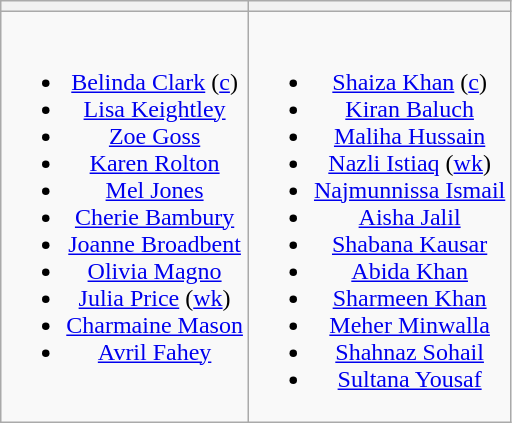<table class="wikitable" style="text-align:center">
<tr>
<th></th>
<th></th>
</tr>
<tr style="vertical-align:top">
<td><br><ul><li><a href='#'>Belinda Clark</a> (<a href='#'>c</a>)</li><li><a href='#'>Lisa Keightley</a></li><li><a href='#'>Zoe Goss</a></li><li><a href='#'>Karen Rolton</a></li><li><a href='#'>Mel Jones</a></li><li><a href='#'>Cherie Bambury</a></li><li><a href='#'>Joanne Broadbent</a></li><li><a href='#'>Olivia Magno</a></li><li><a href='#'>Julia Price</a> (<a href='#'>wk</a>)</li><li><a href='#'>Charmaine Mason</a></li><li><a href='#'>Avril Fahey</a></li></ul></td>
<td><br><ul><li><a href='#'>Shaiza Khan</a> (<a href='#'>c</a>)</li><li><a href='#'>Kiran Baluch</a></li><li><a href='#'>Maliha Hussain</a></li><li><a href='#'>Nazli Istiaq</a> (<a href='#'>wk</a>)</li><li><a href='#'>Najmunnissa Ismail</a></li><li><a href='#'>Aisha Jalil</a></li><li><a href='#'>Shabana Kausar</a></li><li><a href='#'>Abida Khan</a></li><li><a href='#'>Sharmeen Khan</a></li><li><a href='#'>Meher Minwalla</a></li><li><a href='#'>Shahnaz Sohail</a></li><li><a href='#'>Sultana Yousaf</a></li></ul></td>
</tr>
</table>
